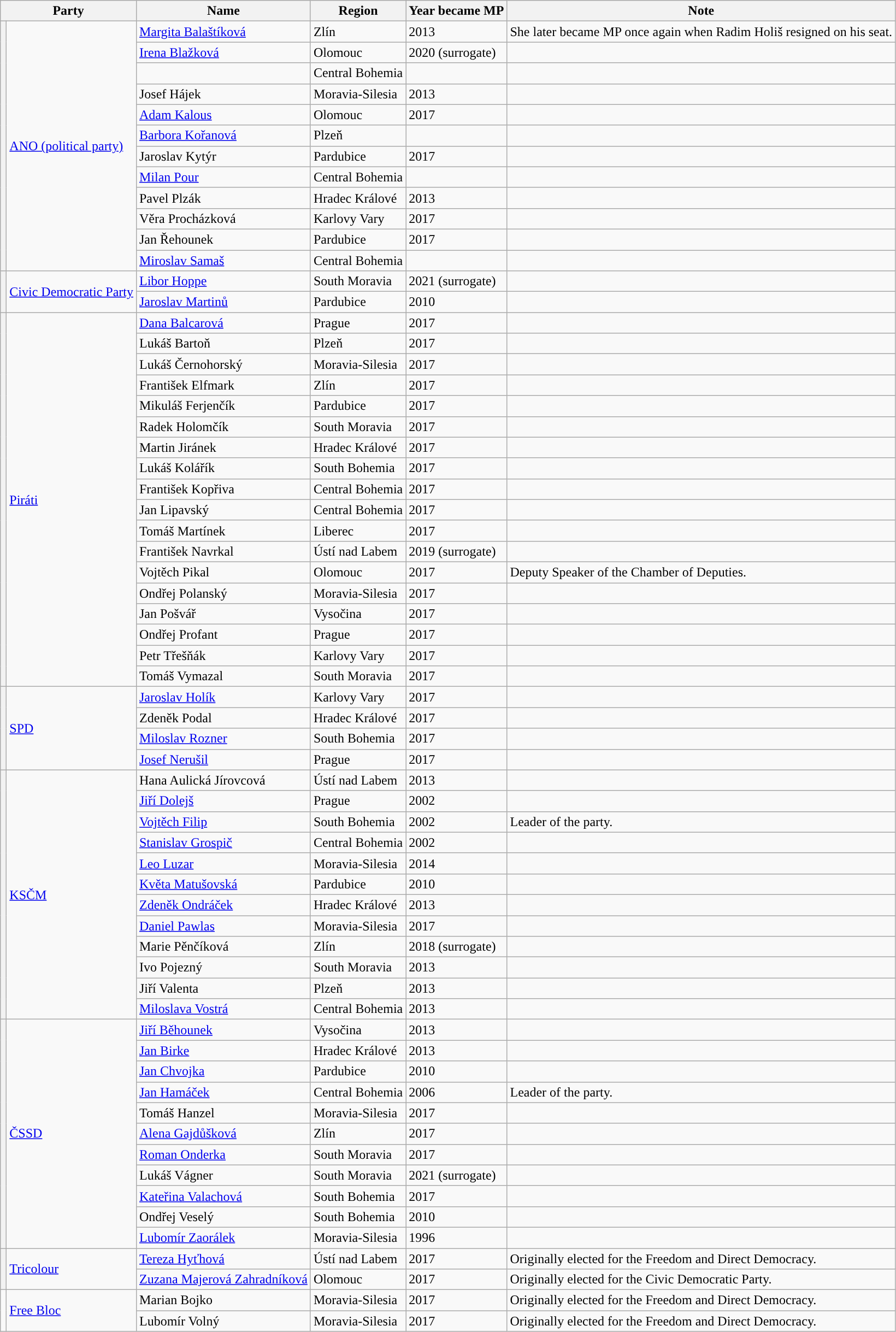<table class="wikitable mw-collapsible mw-collapsed">
<tr>
<th colspan="2">Party</th>
<th>Name</th>
<th>Region</th>
<th>Year became MP</th>
<th>Note</th>
</tr>
<tr>
<th rowspan="12" style="background-color: "></th>
<td rowspan="12"><a href='#'>ANO (political party)</a></td>
<td><a href='#'>Margita Balaštíková</a></td>
<td>Zlín</td>
<td>2013</td>
<td>She later became MP once again when Radim Holiš resigned on his seat.</td>
</tr>
<tr>
<td><a href='#'>Irena Blažková</a></td>
<td>Olomouc</td>
<td>2020 (surrogate)</td>
<td></td>
</tr>
<tr>
<td></td>
<td>Central Bohemia</td>
<td></td>
<td></td>
</tr>
<tr>
<td>Josef Hájek</td>
<td>Moravia-Silesia</td>
<td>2013</td>
<td></td>
</tr>
<tr>
<td><a href='#'>Adam Kalous</a></td>
<td>Olomouc</td>
<td>2017</td>
<td></td>
</tr>
<tr>
<td><a href='#'>Barbora Kořanová</a></td>
<td>Plzeň</td>
<td></td>
<td></td>
</tr>
<tr>
<td>Jaroslav Kytýr</td>
<td>Pardubice</td>
<td>2017</td>
<td></td>
</tr>
<tr>
<td><a href='#'>Milan Pour</a></td>
<td>Central Bohemia</td>
<td></td>
<td></td>
</tr>
<tr>
<td>Pavel Plzák</td>
<td>Hradec Králové</td>
<td>2013</td>
<td></td>
</tr>
<tr>
<td>Věra Procházková</td>
<td>Karlovy Vary</td>
<td>2017</td>
<td></td>
</tr>
<tr>
<td>Jan Řehounek</td>
<td>Pardubice</td>
<td>2017</td>
<td></td>
</tr>
<tr>
<td><a href='#'>Miroslav Samaš</a></td>
<td>Central Bohemia</td>
<td></td>
<td></td>
</tr>
<tr>
<th rowspan="2" style="background-color: "></th>
<td rowspan="2"><a href='#'>Civic Democratic Party</a></td>
<td><a href='#'>Libor Hoppe</a></td>
<td>South Moravia</td>
<td>2021 (surrogate)</td>
<td></td>
</tr>
<tr>
<td><a href='#'>Jaroslav Martinů</a></td>
<td>Pardubice</td>
<td>2010</td>
<td></td>
</tr>
<tr>
<th rowspan="18" style="background-color: "></th>
<td rowspan="18"><a href='#'>Piráti</a></td>
<td><a href='#'>Dana Balcarová</a></td>
<td>Prague</td>
<td>2017</td>
<td></td>
</tr>
<tr>
<td>Lukáš Bartoň</td>
<td>Plzeň</td>
<td>2017</td>
<td></td>
</tr>
<tr>
<td>Lukáš Černohorský</td>
<td>Moravia-Silesia</td>
<td>2017</td>
<td></td>
</tr>
<tr>
<td>František Elfmark</td>
<td>Zlín</td>
<td>2017</td>
<td></td>
</tr>
<tr>
<td>Mikuláš Ferjenčík</td>
<td>Pardubice</td>
<td>2017</td>
<td></td>
</tr>
<tr>
<td>Radek Holomčík</td>
<td>South Moravia</td>
<td>2017</td>
<td></td>
</tr>
<tr>
<td>Martin Jiránek</td>
<td>Hradec Králové</td>
<td>2017</td>
<td></td>
</tr>
<tr>
<td>Lukáš Kolářík</td>
<td>South Bohemia</td>
<td>2017</td>
<td></td>
</tr>
<tr>
<td>František Kopřiva</td>
<td>Central Bohemia</td>
<td>2017</td>
<td></td>
</tr>
<tr>
<td>Jan Lipavský</td>
<td>Central Bohemia</td>
<td>2017</td>
<td></td>
</tr>
<tr>
<td>Tomáš Martínek</td>
<td>Liberec</td>
<td>2017</td>
<td></td>
</tr>
<tr>
<td>František Navrkal</td>
<td>Ústí nad Labem</td>
<td>2019 (surrogate)</td>
<td></td>
</tr>
<tr>
<td>Vojtěch Pikal</td>
<td>Olomouc</td>
<td>2017</td>
<td>Deputy Speaker of the Chamber of Deputies.</td>
</tr>
<tr>
<td>Ondřej Polanský</td>
<td>Moravia-Silesia</td>
<td>2017</td>
<td></td>
</tr>
<tr>
<td>Jan Pošvář</td>
<td>Vysočina</td>
<td>2017</td>
<td></td>
</tr>
<tr>
<td>Ondřej Profant</td>
<td>Prague</td>
<td>2017</td>
<td></td>
</tr>
<tr>
<td>Petr Třešňák</td>
<td>Karlovy Vary</td>
<td>2017</td>
<td></td>
</tr>
<tr>
<td>Tomáš Vymazal</td>
<td>South Moravia</td>
<td>2017</td>
<td></td>
</tr>
<tr>
<th rowspan="4" style="background-color: "></th>
<td rowspan="4"><a href='#'>SPD</a></td>
<td><a href='#'>Jaroslav Holík</a></td>
<td>Karlovy Vary</td>
<td>2017</td>
<td></td>
</tr>
<tr>
<td>Zdeněk Podal</td>
<td>Hradec Králové</td>
<td>2017</td>
<td></td>
</tr>
<tr>
<td><a href='#'>Miloslav Rozner</a></td>
<td>South Bohemia</td>
<td>2017</td>
<td></td>
</tr>
<tr>
<td><a href='#'>Josef Nerušil</a></td>
<td>Prague</td>
<td>2017</td>
<td></td>
</tr>
<tr>
<th rowspan="12" style="background-color: "></th>
<td rowspan="12"><a href='#'>KSČM</a></td>
<td>Hana Aulická Jírovcová</td>
<td>Ústí nad Labem</td>
<td>2013</td>
<td></td>
</tr>
<tr>
<td><a href='#'>Jiří Dolejš</a></td>
<td>Prague</td>
<td>2002</td>
<td></td>
</tr>
<tr>
<td><a href='#'>Vojtěch Filip</a></td>
<td>South Bohemia</td>
<td>2002</td>
<td>Leader of the party.</td>
</tr>
<tr>
<td><a href='#'>Stanislav Grospič</a></td>
<td>Central Bohemia</td>
<td>2002</td>
<td></td>
</tr>
<tr>
<td><a href='#'>Leo Luzar</a></td>
<td>Moravia-Silesia</td>
<td>2014</td>
<td></td>
</tr>
<tr>
<td><a href='#'>Květa Matušovská</a></td>
<td>Pardubice</td>
<td>2010</td>
<td></td>
</tr>
<tr>
<td><a href='#'>Zdeněk Ondráček</a></td>
<td>Hradec Králové</td>
<td>2013</td>
<td></td>
</tr>
<tr>
<td><a href='#'>Daniel Pawlas</a></td>
<td>Moravia-Silesia</td>
<td>2017</td>
<td></td>
</tr>
<tr>
<td>Marie Pěnčíková</td>
<td>Zlín</td>
<td>2018 (surrogate)</td>
<td></td>
</tr>
<tr>
<td>Ivo Pojezný</td>
<td>South Moravia</td>
<td>2013</td>
<td></td>
</tr>
<tr>
<td>Jiří Valenta</td>
<td>Plzeň</td>
<td>2013</td>
<td></td>
</tr>
<tr>
<td><a href='#'>Miloslava Vostrá</a></td>
<td>Central Bohemia</td>
<td>2013</td>
<td></td>
</tr>
<tr>
<th rowspan="11" style="background-color: "></th>
<td rowspan="11"><a href='#'>ČSSD</a></td>
<td><a href='#'>Jiří Běhounek</a></td>
<td>Vysočina</td>
<td>2013</td>
<td></td>
</tr>
<tr>
<td><a href='#'>Jan Birke</a></td>
<td>Hradec Králové</td>
<td>2013</td>
<td></td>
</tr>
<tr>
<td><a href='#'>Jan Chvojka</a></td>
<td>Pardubice</td>
<td>2010</td>
<td></td>
</tr>
<tr>
<td><a href='#'>Jan Hamáček</a></td>
<td>Central Bohemia</td>
<td>2006</td>
<td>Leader of the party.</td>
</tr>
<tr>
<td>Tomáš Hanzel</td>
<td>Moravia-Silesia</td>
<td>2017</td>
<td></td>
</tr>
<tr>
<td><a href='#'>Alena Gajdůšková</a></td>
<td>Zlín</td>
<td>2017</td>
<td></td>
</tr>
<tr>
<td><a href='#'>Roman Onderka</a></td>
<td>South Moravia</td>
<td>2017</td>
<td></td>
</tr>
<tr>
<td>Lukáš Vágner</td>
<td>South Moravia</td>
<td>2021 (surrogate)</td>
<td></td>
</tr>
<tr>
<td><a href='#'>Kateřina Valachová</a></td>
<td>South Bohemia</td>
<td>2017</td>
<td></td>
</tr>
<tr>
<td>Ondřej Veselý</td>
<td>South Bohemia</td>
<td>2010</td>
<td></td>
</tr>
<tr>
<td><a href='#'>Lubomír Zaorálek</a></td>
<td>Moravia-Silesia</td>
<td>1996</td>
<td></td>
</tr>
<tr>
<th rowspan="2" style="background-color: "></th>
<td rowspan="2"><a href='#'>Tricolour</a></td>
<td><a href='#'>Tereza Hyťhová</a></td>
<td>Ústí nad Labem</td>
<td>2017</td>
<td>Originally elected for the Freedom and Direct Democracy.</td>
</tr>
<tr>
<td><a href='#'>Zuzana Majerová Zahradníková</a></td>
<td>Olomouc</td>
<td>2017</td>
<td>Originally elected for the Civic Democratic Party.</td>
</tr>
<tr>
<td rowspan="2" style="background-color: "></td>
<td rowspan="2"><a href='#'>Free Bloc</a></td>
<td>Marian Bojko</td>
<td>Moravia-Silesia</td>
<td>2017</td>
<td>Originally elected for the Freedom and Direct Democracy.</td>
</tr>
<tr>
<td>Lubomír Volný</td>
<td>Moravia-Silesia</td>
<td>2017</td>
<td>Originally elected for the Freedom and Direct Democracy.</td>
</tr>
</table>
